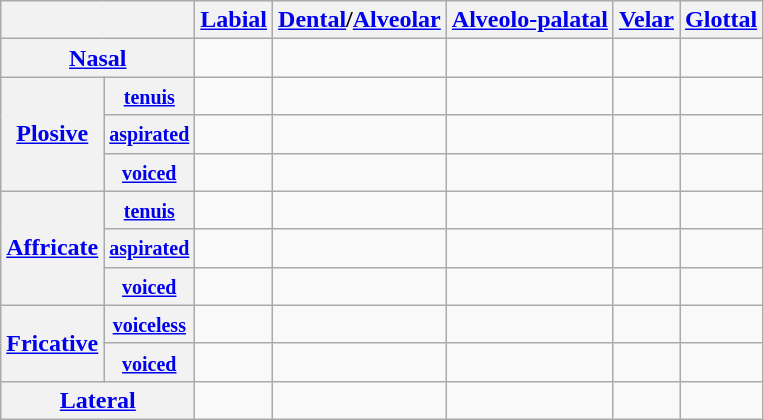<table class="wikitable" style="text-align:center">
<tr>
<th colspan=2> </th>
<th><a href='#'>Labial</a></th>
<th><a href='#'>Dental</a>/<a href='#'>Alveolar</a></th>
<th><a href='#'>Alveolo-palatal</a></th>
<th><a href='#'>Velar</a></th>
<th><a href='#'>Glottal</a></th>
</tr>
<tr>
<th colspan=2><a href='#'>Nasal</a></th>
<td></td>
<td></td>
<td></td>
<td></td>
<td></td>
</tr>
<tr>
<th rowspan=3><a href='#'>Plosive</a></th>
<th><small><a href='#'>tenuis</a></small></th>
<td></td>
<td></td>
<td></td>
<td></td>
<td></td>
</tr>
<tr>
<th><small><a href='#'>aspirated</a></small></th>
<td></td>
<td></td>
<td></td>
<td></td>
<td></td>
</tr>
<tr>
<th><small><a href='#'>voiced</a></small></th>
<td></td>
<td></td>
<td></td>
<td></td>
<td></td>
</tr>
<tr>
<th rowspan=3><a href='#'>Affricate</a></th>
<th><small><a href='#'>tenuis</a></small></th>
<td></td>
<td></td>
<td></td>
<td></td>
<td></td>
</tr>
<tr>
<th><small><a href='#'>aspirated</a></small></th>
<td></td>
<td></td>
<td></td>
<td></td>
<td></td>
</tr>
<tr>
<th><small><a href='#'>voiced</a></small></th>
<td></td>
<td></td>
<td></td>
<td></td>
<td></td>
</tr>
<tr>
<th rowspan=2><a href='#'>Fricative</a></th>
<th><small><a href='#'>voiceless</a></small></th>
<td></td>
<td></td>
<td></td>
<td></td>
<td></td>
</tr>
<tr>
<th><small><a href='#'>voiced</a></small></th>
<td></td>
<td></td>
<td></td>
<td></td>
<td></td>
</tr>
<tr>
<th colspan=2><a href='#'>Lateral</a></th>
<td></td>
<td></td>
<td></td>
<td></td>
<td></td>
</tr>
</table>
